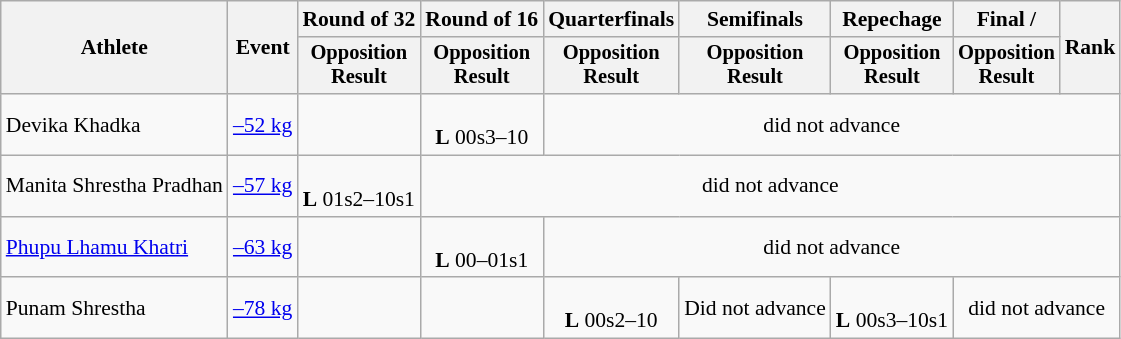<table class=wikitable style=font-size:90%;text-align:center>
<tr>
<th rowspan="2">Athlete</th>
<th rowspan="2">Event</th>
<th>Round of 32</th>
<th>Round of 16</th>
<th>Quarterfinals</th>
<th>Semifinals</th>
<th>Repechage</th>
<th>Final / </th>
<th rowspan=2>Rank</th>
</tr>
<tr style="font-size:95%">
<th>Opposition<br>Result</th>
<th>Opposition<br>Result</th>
<th>Opposition<br>Result</th>
<th>Opposition<br>Result</th>
<th>Opposition<br>Result</th>
<th>Opposition<br>Result</th>
</tr>
<tr>
<td align=left>Devika Khadka</td>
<td align=left><a href='#'>–52 kg</a></td>
<td></td>
<td><br><strong>L</strong> 00s3–10</td>
<td colspan=5>did not advance</td>
</tr>
<tr>
<td align=left>Manita Shrestha Pradhan</td>
<td align=left><a href='#'>–57 kg</a></td>
<td><br><strong>L</strong> 01s2–10s1</td>
<td colspan=6>did not advance</td>
</tr>
<tr>
<td align=left><a href='#'>Phupu Lhamu Khatri</a></td>
<td align=left><a href='#'>–63 kg</a></td>
<td></td>
<td><br><strong>L</strong> 00–01s1</td>
<td colspan=5>did not advance</td>
</tr>
<tr>
<td align=left>Punam Shrestha</td>
<td align=left><a href='#'>–78 kg</a></td>
<td></td>
<td></td>
<td><br><strong>L</strong> 00s2–10</td>
<td>Did not advance</td>
<td><br><strong>L</strong> 00s3–10s1</td>
<td colspan=2>did not advance</td>
</tr>
</table>
